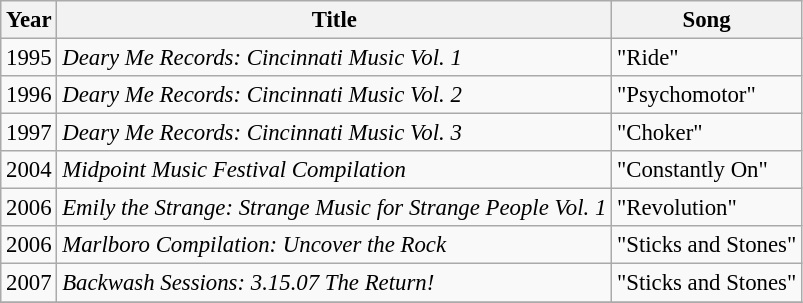<table class="wikitable" style="font-size: 95%;">
<tr>
<th>Year</th>
<th>Title</th>
<th>Song</th>
</tr>
<tr>
<td>1995</td>
<td><em>Deary Me Records: Cincinnati Music Vol. 1</em></td>
<td>"Ride"</td>
</tr>
<tr>
<td>1996</td>
<td><em>Deary Me Records: Cincinnati Music Vol. 2</em></td>
<td>"Psychomotor"</td>
</tr>
<tr>
<td>1997</td>
<td><em>Deary Me Records: Cincinnati Music Vol. 3</em></td>
<td>"Choker"</td>
</tr>
<tr>
<td>2004</td>
<td><em>Midpoint Music Festival Compilation</em></td>
<td>"Constantly On"</td>
</tr>
<tr>
<td>2006</td>
<td><em>Emily the Strange: Strange Music for Strange People Vol. 1</em></td>
<td>"Revolution"</td>
</tr>
<tr>
<td>2006</td>
<td><em>Marlboro Compilation: Uncover the Rock</em></td>
<td>"Sticks and Stones"</td>
</tr>
<tr>
<td>2007</td>
<td><em>Backwash Sessions: 3.15.07 The Return!</em></td>
<td>"Sticks and Stones"</td>
</tr>
<tr>
</tr>
</table>
